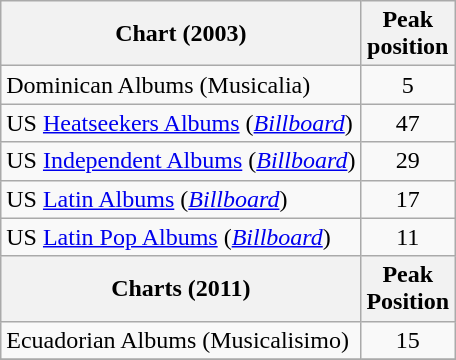<table class="wikitable">
<tr>
<th>Chart (2003)</th>
<th>Peak<br>position</th>
</tr>
<tr>
<td align="left">Dominican Albums (Musicalia)</td>
<td align="center">5</td>
</tr>
<tr>
<td align="left">US <a href='#'>Heatseekers Albums</a> (<em><a href='#'>Billboard</a></em>)</td>
<td align="center">47</td>
</tr>
<tr>
<td align="left">US <a href='#'>Independent Albums</a> (<em><a href='#'>Billboard</a></em>)</td>
<td align="center">29</td>
</tr>
<tr>
<td align="left">US <a href='#'>Latin Albums</a> (<em><a href='#'>Billboard</a></em>)</td>
<td align="center">17</td>
</tr>
<tr>
<td align="left">US <a href='#'>Latin Pop Albums</a> (<em><a href='#'>Billboard</a></em>)</td>
<td align="center">11</td>
</tr>
<tr>
<th>Charts (2011)</th>
<th>Peak<br>Position</th>
</tr>
<tr>
<td>Ecuadorian Albums (Musicalisimo)</td>
<td align="center">15</td>
</tr>
<tr>
</tr>
</table>
